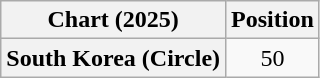<table class="wikitable plainrowheaders" style="text-align:center">
<tr>
<th scope="col">Chart (2025)</th>
<th scope="col">Position</th>
</tr>
<tr>
<th scope="row">South Korea (Circle)</th>
<td>50</td>
</tr>
</table>
